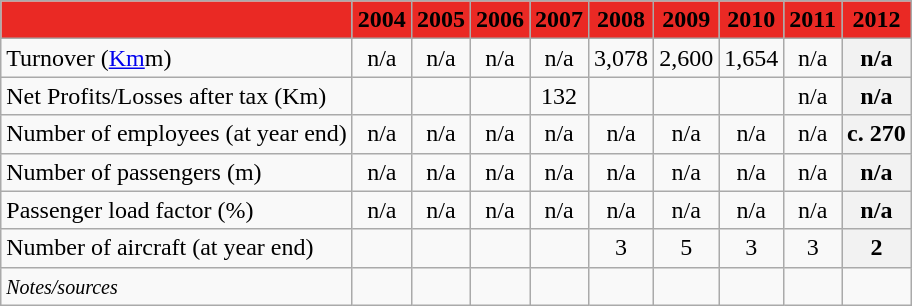<table class="wikitable"  style="margin:1em auto;">
<tr style="text-align:center;">
<th style="background: #EA2924;"></th>
<th style="background: #EA2924;"><span>2004</span></th>
<th style="background: #EA2924;"><span>2005</span></th>
<th style="background: #EA2924;"><span>2006</span></th>
<th style="background: #EA2924;"><span>2007</span></th>
<th style="background: #EA2924;"><span>2008</span></th>
<th style="background: #EA2924;"><span>2009</span></th>
<th style="background: #EA2924;"><span>2010</span></th>
<th style="background: #EA2924;"><span>2011</span></th>
<th style="background: #EA2924;"><span>2012</span></th>
</tr>
<tr>
<td>Turnover (<a href='#'>Km</a>m)</td>
<td align=center>n/a</td>
<td align=center>n/a</td>
<td align=center>n/a</td>
<td align=center>n/a</td>
<td align=center>3,078</td>
<td align=center>2,600</td>
<td align=center>1,654</td>
<td align=center>n/a</td>
<th align=center>n/a</th>
</tr>
<tr>
<td>Net Profits/Losses after tax (Km)</td>
<td align=center></td>
<td align=center></td>
<td align=center></td>
<td align=center>132</td>
<td align=center></td>
<td align=center></td>
<td align=center></td>
<td align=center>n/a</td>
<th align=center>n/a</th>
</tr>
<tr>
<td>Number of employees (at year end)</td>
<td align=center>n/a</td>
<td align=center>n/a</td>
<td align=center>n/a</td>
<td align=center>n/a</td>
<td align=center>n/a</td>
<td align=center>n/a</td>
<td align=center>n/a</td>
<td align=center>n/a</td>
<th align=center>c. 270</th>
</tr>
<tr>
<td>Number of passengers (m)</td>
<td align=center>n/a</td>
<td align=center>n/a</td>
<td align=center>n/a</td>
<td align=center>n/a</td>
<td align=center>n/a</td>
<td align=center>n/a</td>
<td align=center>n/a</td>
<td align=center>n/a</td>
<th align=center>n/a</th>
</tr>
<tr>
<td>Passenger load factor (%)</td>
<td align=center>n/a</td>
<td align=center>n/a</td>
<td align=center>n/a</td>
<td align=center>n/a</td>
<td align=center>n/a</td>
<td align=center>n/a</td>
<td align=center>n/a</td>
<td align=center>n/a</td>
<th align=center>n/a</th>
</tr>
<tr>
<td>Number of aircraft (at year end)</td>
<td align=center></td>
<td align=center></td>
<td align=center></td>
<td align=center></td>
<td align=center>3</td>
<td align=center>5</td>
<td align=center>3</td>
<td align=center>3</td>
<th align=center>2</th>
</tr>
<tr>
<td><small><em>Notes/sources</em></small></td>
<td align=center></td>
<td align=center></td>
<td align=center></td>
<td align=center></td>
<td align=center></td>
<td align=center></td>
<td align=center></td>
<td align=center></td>
<td align=center></td>
</tr>
</table>
